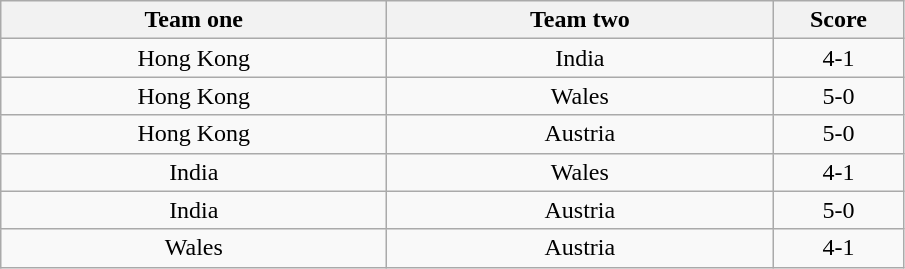<table class="wikitable" style="text-align: center">
<tr>
<th width=250>Team one</th>
<th width=250>Team two</th>
<th width=80>Score</th>
</tr>
<tr>
<td> Hong Kong</td>
<td> India</td>
<td>4-1</td>
</tr>
<tr>
<td> Hong Kong</td>
<td> Wales</td>
<td>5-0</td>
</tr>
<tr>
<td> Hong Kong</td>
<td> Austria</td>
<td>5-0</td>
</tr>
<tr>
<td> India</td>
<td> Wales</td>
<td>4-1</td>
</tr>
<tr>
<td> India</td>
<td> Austria</td>
<td>5-0</td>
</tr>
<tr>
<td> Wales</td>
<td> Austria</td>
<td>4-1</td>
</tr>
</table>
